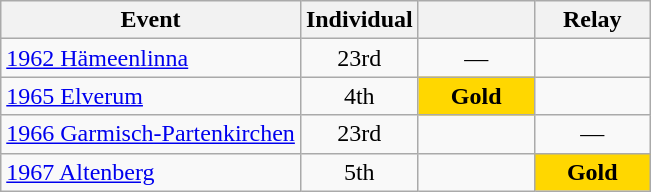<table class="wikitable" style="text-align: center;">
<tr ">
<th>Event</th>
<th style="width:70px;">Individual</th>
<th style="width:70px;"></th>
<th style="width:70px;">Relay</th>
</tr>
<tr>
<td align=left> <a href='#'>1962 Hämeenlinna</a></td>
<td>23rd</td>
<td>—</td>
<td></td>
</tr>
<tr>
<td align=left> <a href='#'>1965 Elverum</a></td>
<td>4th</td>
<td style="background:gold;"><strong>Gold</strong></td>
<td></td>
</tr>
<tr>
<td align=left> <a href='#'>1966 Garmisch-Partenkirchen</a></td>
<td>23rd</td>
<td></td>
<td>—</td>
</tr>
<tr>
<td align=left> <a href='#'>1967 Altenberg</a></td>
<td>5th</td>
<td></td>
<td style="background:gold;"><strong>Gold</strong></td>
</tr>
</table>
